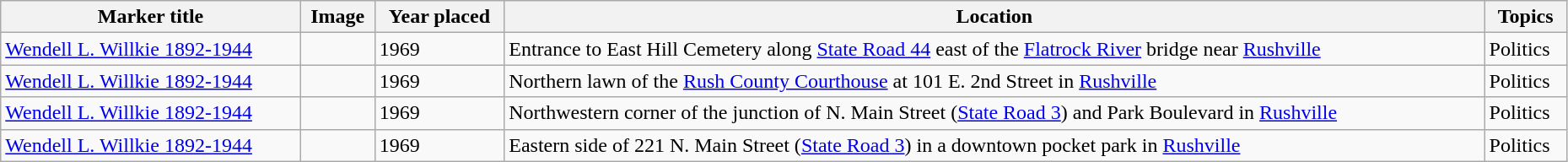<table class="wikitable sortable" style="width:98%">
<tr>
<th>Marker title</th>
<th class="unsortable">Image</th>
<th>Year placed</th>
<th>Location</th>
<th>Topics</th>
</tr>
<tr>
<td><a href='#'>Wendell L. Willkie 1892-1944</a></td>
<td></td>
<td>1969</td>
<td>Entrance to East Hill Cemetery along <a href='#'>State Road 44</a> east of the <a href='#'>Flatrock River</a> bridge near <a href='#'>Rushville</a><br><small></small></td>
<td>Politics</td>
</tr>
<tr ->
<td><a href='#'>Wendell L. Willkie 1892-1944</a></td>
<td></td>
<td>1969</td>
<td>Northern lawn of the <a href='#'>Rush County Courthouse</a> at 101 E. 2nd Street in <a href='#'>Rushville</a><br><small></small></td>
<td>Politics</td>
</tr>
<tr ->
<td><a href='#'>Wendell L. Willkie 1892-1944</a></td>
<td></td>
<td>1969</td>
<td>Northwestern corner of the junction of N. Main Street (<a href='#'>State Road 3</a>) and Park Boulevard in <a href='#'>Rushville</a><br><small></small></td>
<td>Politics</td>
</tr>
<tr ->
<td><a href='#'>Wendell L. Willkie 1892-1944</a></td>
<td></td>
<td>1969</td>
<td>Eastern side of 221 N. Main Street (<a href='#'>State Road 3</a>) in a downtown pocket park in <a href='#'>Rushville</a><br><small></small></td>
<td>Politics</td>
</tr>
</table>
